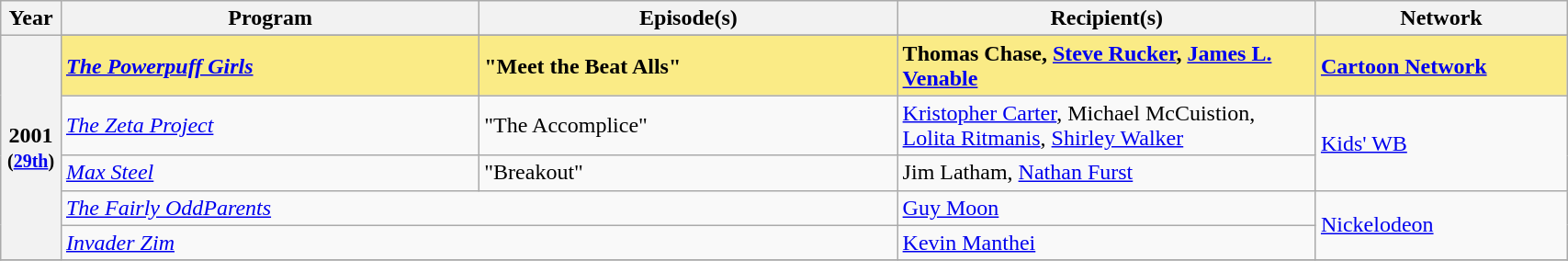<table class="wikitable" style="width:90%;">
<tr>
<th style="width:3%;">Year</th>
<th style="width:25%;">Program</th>
<th style="width:25%;">Episode(s)</th>
<th style="width:25%;">Recipient(s)</th>
<th style="width:15%;">Network</th>
</tr>
<tr>
<th rowspan="6" style="text-align:center;">2001 <br><small>(<a href='#'>29th</a>)</small><br></th>
</tr>
<tr style="background:#FAEB86;">
<td><strong><em><a href='#'>The Powerpuff Girls</a></em></strong></td>
<td><strong>"Meet the Beat Alls"</strong></td>
<td><strong>Thomas Chase, <a href='#'>Steve Rucker</a>, <a href='#'>James L. Venable</a></strong></td>
<td><strong><a href='#'>Cartoon Network</a></strong></td>
</tr>
<tr>
<td><em><a href='#'>The Zeta Project</a></em></td>
<td>"The Accomplice"</td>
<td><a href='#'>Kristopher Carter</a>, Michael McCuistion, <a href='#'>Lolita Ritmanis</a>, <a href='#'>Shirley Walker</a></td>
<td rowspan="2"><a href='#'>Kids' WB</a></td>
</tr>
<tr>
<td><em><a href='#'>Max Steel</a></em></td>
<td>"Breakout"</td>
<td>Jim Latham, <a href='#'>Nathan Furst</a></td>
</tr>
<tr>
<td colspan="2"><em><a href='#'>The Fairly OddParents</a></em></td>
<td><a href='#'>Guy Moon</a></td>
<td rowspan="2"><a href='#'>Nickelodeon</a></td>
</tr>
<tr>
<td colspan="2"><em><a href='#'>Invader Zim</a></em></td>
<td><a href='#'>Kevin Manthei</a></td>
</tr>
<tr>
</tr>
</table>
